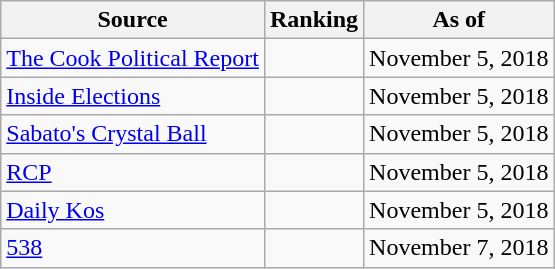<table class="wikitable" style="text-align:center">
<tr>
<th>Source</th>
<th>Ranking</th>
<th>As of</th>
</tr>
<tr>
<td align=left><a href='#'>The Cook Political Report</a></td>
<td></td>
<td>November 5, 2018</td>
</tr>
<tr>
<td align=left><a href='#'>Inside Elections</a></td>
<td></td>
<td>November 5, 2018</td>
</tr>
<tr>
<td align=left><a href='#'>Sabato's Crystal Ball</a></td>
<td></td>
<td>November 5, 2018</td>
</tr>
<tr>
<td align="left"><a href='#'>RCP</a></td>
<td></td>
<td>November 5, 2018</td>
</tr>
<tr>
<td align="left"><a href='#'>Daily Kos</a></td>
<td></td>
<td>November 5, 2018</td>
</tr>
<tr>
<td align="left"><a href='#'>538</a></td>
<td></td>
<td>November 7, 2018</td>
</tr>
</table>
